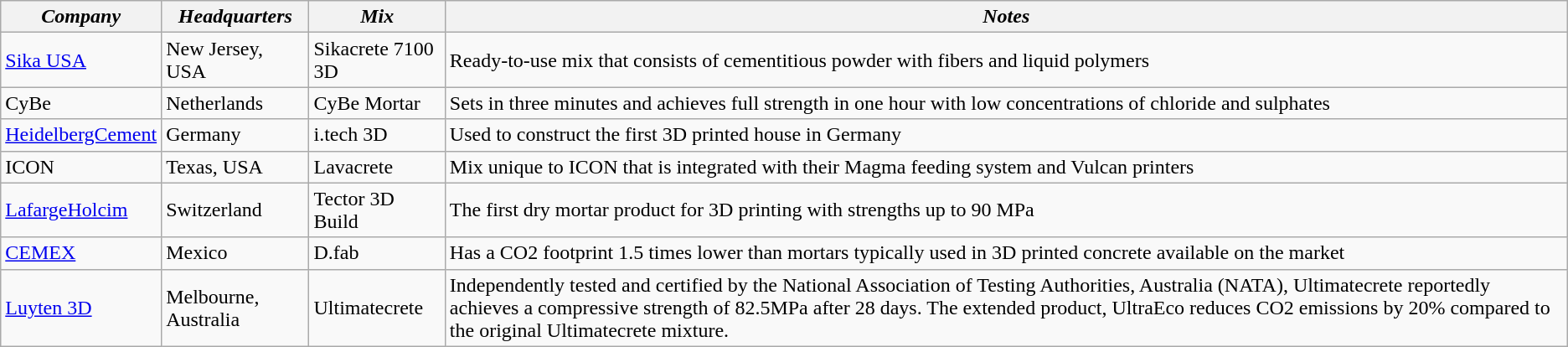<table class="wikitable">
<tr>
<th><em>Company</em></th>
<th><em>Headquarters</em></th>
<th><em>Mix</em></th>
<th><em>Notes</em></th>
</tr>
<tr>
<td><a href='#'>Sika USA</a></td>
<td>New Jersey, USA</td>
<td>Sikacrete 7100 3D</td>
<td>Ready-to-use mix that consists of cementitious powder with fibers and liquid polymers</td>
</tr>
<tr>
<td>CyBe</td>
<td>Netherlands</td>
<td>CyBe Mortar</td>
<td>Sets in three minutes and achieves full strength in one hour with low concentrations of chloride and sulphates</td>
</tr>
<tr>
<td><a href='#'>HeidelbergCement</a></td>
<td>Germany</td>
<td>i.tech 3D</td>
<td>Used to construct the first 3D printed house in Germany </td>
</tr>
<tr>
<td>ICON</td>
<td>Texas, USA</td>
<td>Lavacrete</td>
<td>Mix unique to ICON that is integrated with their Magma feeding system and Vulcan printers </td>
</tr>
<tr>
<td><a href='#'>LafargeHolcim</a></td>
<td>Switzerland</td>
<td>Tector 3D Build</td>
<td>The first dry mortar product for 3D printing with strengths up to 90 MPa</td>
</tr>
<tr>
<td><a href='#'>CEMEX</a></td>
<td>Mexico</td>
<td>D.fab</td>
<td>Has a CO2 footprint 1.5 times lower than mortars typically used in 3D printed concrete available on the market</td>
</tr>
<tr>
<td><a href='#'>Luyten 3D</a></td>
<td>Melbourne, Australia</td>
<td>Ultimatecrete</td>
<td>Independently tested and certified by the National Association of Testing Authorities, Australia (NATA), Ultimatecrete  reportedly achieves a compressive strength of 82.5MPa after 28 days. The extended product, UltraEco reduces CO2 emissions by 20% compared to the original Ultimatecrete mixture.</td>
</tr>
</table>
